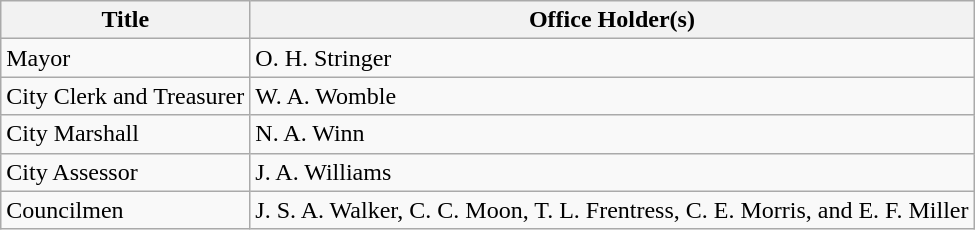<table class="wikitable">
<tr>
<th>Title</th>
<th>Office Holder(s)</th>
</tr>
<tr>
<td>Mayor</td>
<td>O. H. Stringer</td>
</tr>
<tr>
<td>City Clerk and Treasurer</td>
<td>W. A. Womble</td>
</tr>
<tr>
<td>City Marshall</td>
<td>N. A. Winn</td>
</tr>
<tr>
<td>City Assessor</td>
<td>J. A. Williams</td>
</tr>
<tr>
<td>Councilmen</td>
<td>J. S. A. Walker, C. C. Moon, T. L. Frentress, C. E. Morris, and E. F. Miller</td>
</tr>
</table>
